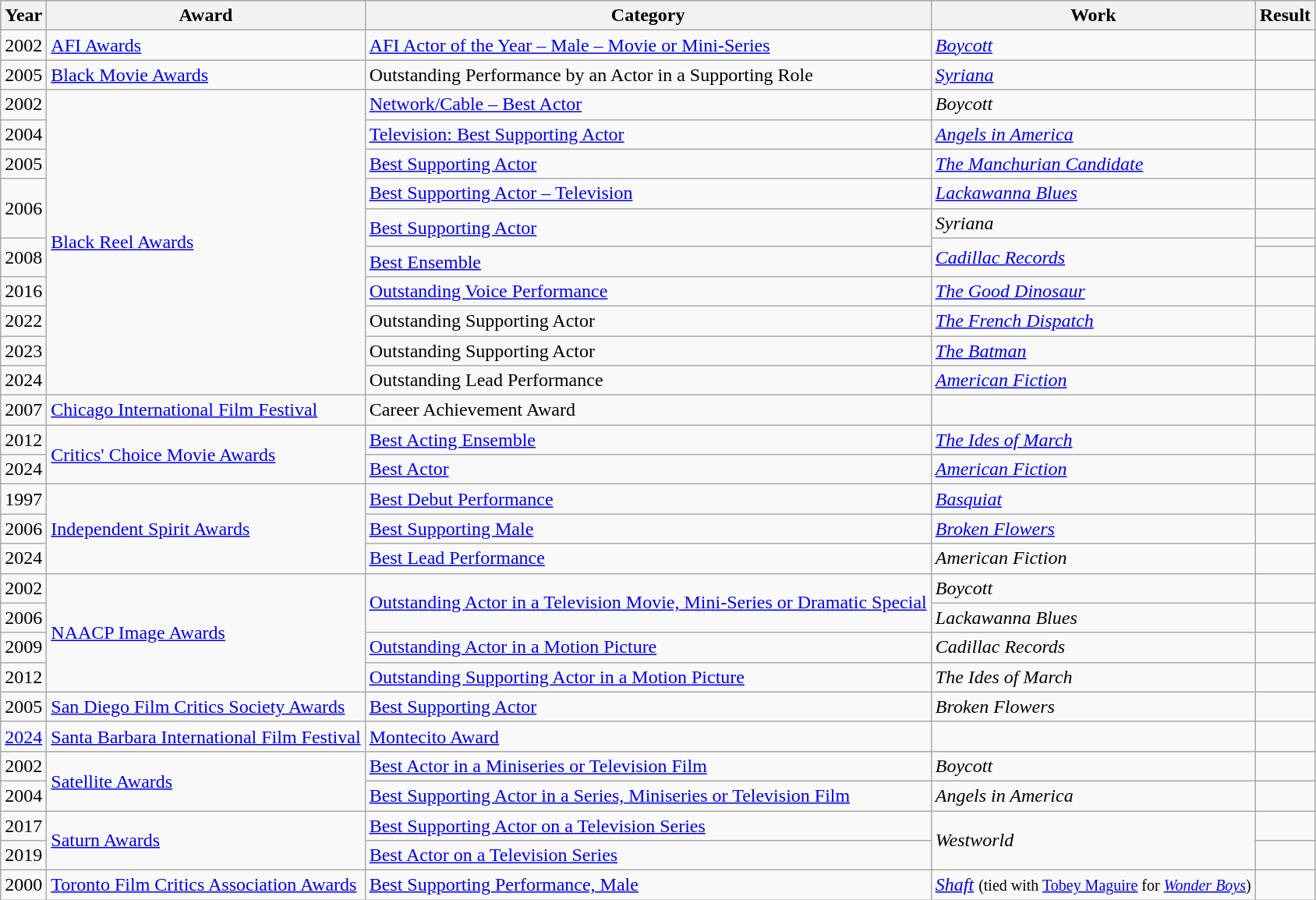<table class="wikitable sortable" style="margin:1em 0;">
<tr style="background:#b0c4de;">
<th>Year</th>
<th>Award</th>
<th>Category</th>
<th>Work</th>
<th>Result</th>
</tr>
<tr>
<td>2002</td>
<td><a href='#'>AFI Awards</a></td>
<td><a href='#'>AFI Actor of the Year – Male – Movie or Mini-Series</a></td>
<td><em><a href='#'>Boycott</a></em></td>
<td></td>
</tr>
<tr>
<td>2005</td>
<td><a href='#'>Black Movie Awards</a></td>
<td>Outstanding Performance by an Actor in a Supporting Role</td>
<td><em><a href='#'>Syriana</a></em></td>
<td></td>
</tr>
<tr>
<td>2002</td>
<td rowspan="11"><a href='#'>Black Reel Awards</a></td>
<td><a href='#'>Network/Cable – Best Actor</a></td>
<td><em>Boycott</em></td>
<td></td>
</tr>
<tr>
<td>2004</td>
<td><a href='#'>Television: Best Supporting Actor</a></td>
<td><em><a href='#'>Angels in America</a></em></td>
<td></td>
</tr>
<tr>
<td>2005</td>
<td><a href='#'>Best Supporting Actor</a></td>
<td><em><a href='#'>The Manchurian Candidate</a></em></td>
<td></td>
</tr>
<tr>
<td rowspan="2">2006</td>
<td><a href='#'>Best Supporting Actor – Television</a></td>
<td><em><a href='#'>Lackawanna Blues</a></em></td>
<td></td>
</tr>
<tr>
<td rowspan="2"><a href='#'>Best Supporting Actor</a></td>
<td><em>Syriana</em></td>
<td></td>
</tr>
<tr>
<td rowspan="2">2008</td>
<td rowspan="2"><em><a href='#'>Cadillac Records</a></em></td>
<td></td>
</tr>
<tr>
<td><a href='#'>Best Ensemble</a></td>
<td></td>
</tr>
<tr>
<td>2016</td>
<td><a href='#'>Outstanding Voice Performance</a></td>
<td><em><a href='#'>The Good Dinosaur</a></em></td>
<td></td>
</tr>
<tr>
<td>2022</td>
<td>Outstanding Supporting Actor</td>
<td><em><a href='#'>The French Dispatch</a></em></td>
<td></td>
</tr>
<tr>
<td>2023</td>
<td>Outstanding Supporting Actor</td>
<td><em><a href='#'>The Batman</a></em></td>
<td></td>
</tr>
<tr>
<td>2024</td>
<td>Outstanding Lead Performance</td>
<td><em><a href='#'>American Fiction</a></em></td>
<td></td>
</tr>
<tr>
<td>2007</td>
<td><a href='#'>Chicago International Film Festival</a></td>
<td>Career Achievement Award</td>
<td></td>
<td></td>
</tr>
<tr>
<td>2012</td>
<td rowspan="2"><a href='#'>Critics' Choice Movie Awards</a></td>
<td><a href='#'>Best Acting Ensemble</a></td>
<td><em><a href='#'>The Ides of March</a></em></td>
<td></td>
</tr>
<tr>
<td>2024</td>
<td><a href='#'>Best Actor</a></td>
<td><em><a href='#'>American Fiction</a></em></td>
<td></td>
</tr>
<tr>
<td>1997</td>
<td rowspan="3"><a href='#'>Independent Spirit Awards</a></td>
<td><a href='#'>Best Debut Performance</a></td>
<td><em><a href='#'>Basquiat</a></em></td>
<td></td>
</tr>
<tr>
<td>2006</td>
<td><a href='#'>Best Supporting Male</a></td>
<td><em><a href='#'>Broken Flowers</a></em></td>
<td></td>
</tr>
<tr>
<td>2024</td>
<td><a href='#'>Best Lead Performance</a></td>
<td><em>American Fiction</em></td>
<td></td>
</tr>
<tr>
<td>2002</td>
<td rowspan="4"><a href='#'>NAACP Image Awards</a></td>
<td rowspan="2"><a href='#'>Outstanding Actor in a Television Movie, Mini-Series or Dramatic Special</a></td>
<td><em>Boycott</em></td>
<td></td>
</tr>
<tr>
<td>2006</td>
<td><em>Lackawanna Blues</em></td>
<td></td>
</tr>
<tr>
<td>2009</td>
<td><a href='#'>Outstanding Actor in a Motion Picture</a></td>
<td><em>Cadillac Records</em></td>
<td></td>
</tr>
<tr>
<td>2012</td>
<td><a href='#'>Outstanding Supporting Actor in a Motion Picture</a></td>
<td><em>The Ides of March</em></td>
<td></td>
</tr>
<tr>
<td>2005</td>
<td><a href='#'>San Diego Film Critics Society Awards</a></td>
<td><a href='#'>Best Supporting Actor</a></td>
<td><em>Broken Flowers</em></td>
<td></td>
</tr>
<tr>
<td><a href='#'>2024</a></td>
<td><a href='#'>Santa Barbara International Film Festival</a></td>
<td><a href='#'>Montecito Award</a></td>
<td></td>
<td></td>
</tr>
<tr>
<td>2002</td>
<td rowspan="2"><a href='#'>Satellite Awards</a></td>
<td><a href='#'>Best Actor in a Miniseries or Television Film</a></td>
<td><em>Boycott</em></td>
<td></td>
</tr>
<tr>
<td>2004</td>
<td><a href='#'>Best Supporting Actor in a Series, Miniseries or Television Film</a></td>
<td><em>Angels in America</em></td>
<td></td>
</tr>
<tr>
<td>2017</td>
<td rowspan="2"><a href='#'>Saturn Awards</a></td>
<td><a href='#'>Best Supporting Actor on a Television Series</a></td>
<td rowspan="2"><em>Westworld</em></td>
<td></td>
</tr>
<tr>
<td>2019</td>
<td><a href='#'>Best Actor on a Television Series</a></td>
<td></td>
</tr>
<tr>
<td>2000</td>
<td><a href='#'>Toronto Film Critics Association Awards</a></td>
<td><a href='#'>Best Supporting Performance, Male</a></td>
<td><em><a href='#'>Shaft</a></em> <small>(tied with <a href='#'>Tobey Maguire</a> for <em><a href='#'>Wonder Boys</a></em>)</small></td>
<td></td>
</tr>
</table>
